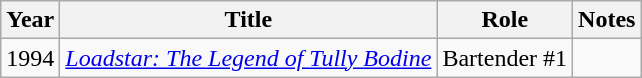<table class="wikitable">
<tr>
<th>Year</th>
<th>Title</th>
<th>Role</th>
<th>Notes</th>
</tr>
<tr>
<td>1994</td>
<td><em><a href='#'>Loadstar: The Legend of Tully Bodine</a></em></td>
<td>Bartender #1</td>
<td rowspan="3"></td>
</tr>
</table>
